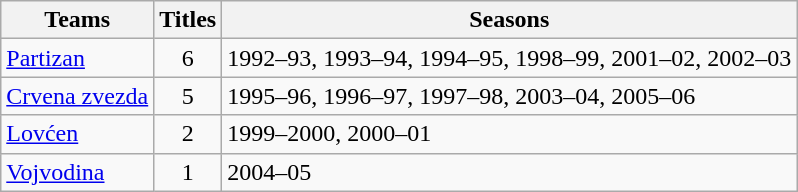<table class="wikitable sortable">
<tr>
<th>Teams</th>
<th>Titles</th>
<th>Seasons</th>
</tr>
<tr>
<td><a href='#'>Partizan</a></td>
<td style="text-align:center">6</td>
<td>1992–93, 1993–94, 1994–95, 1998–99, 2001–02, 2002–03</td>
</tr>
<tr>
<td><a href='#'>Crvena zvezda</a></td>
<td style="text-align:center">5</td>
<td>1995–96, 1996–97, 1997–98, 2003–04, 2005–06</td>
</tr>
<tr>
<td><a href='#'>Lovćen</a></td>
<td style="text-align:center">2</td>
<td>1999–2000, 2000–01</td>
</tr>
<tr>
<td><a href='#'>Vojvodina</a></td>
<td style="text-align:center">1</td>
<td>2004–05</td>
</tr>
</table>
